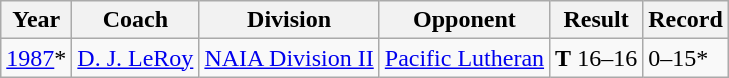<table class="wikitable">
<tr>
<th>Year</th>
<th>Coach</th>
<th>Division</th>
<th>Opponent</th>
<th>Result</th>
<th>Record</th>
</tr>
<tr>
<td><a href='#'>1987</a>*</td>
<td><a href='#'>D. J. LeRoy</a></td>
<td><a href='#'>NAIA Division II</a></td>
<td><a href='#'>Pacific Lutheran</a></td>
<td><strong>T</strong> 16–16</td>
<td>0–15*</td>
</tr>
</table>
